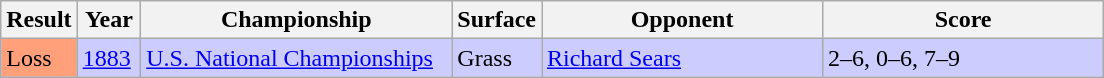<table class='sortable wikitable'>
<tr>
<th style="width:40px">Result</th>
<th style="width:35px">Year</th>
<th style="width:200px">Championship</th>
<th style="width:50px">Surface</th>
<th style="width:180px">Opponent</th>
<th style="width:180px" class="unsortable">Score</th>
</tr>
<tr style="background:#ccccff;">
<td style="background:#ffa07a;">Loss</td>
<td><a href='#'>1883</a></td>
<td><a href='#'>U.S. National Championships</a></td>
<td>Grass</td>
<td> <a href='#'>Richard Sears</a></td>
<td>2–6, 0–6, 7–9</td>
</tr>
</table>
